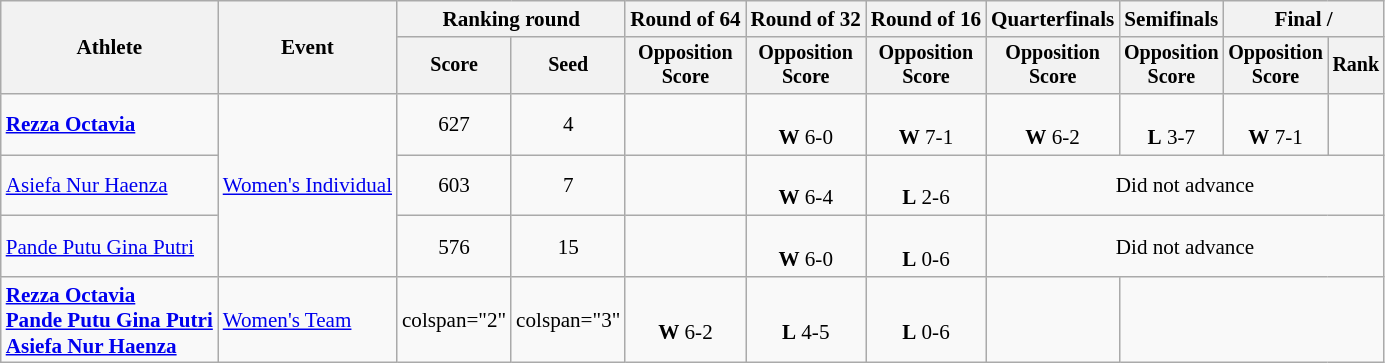<table class=wikitable style=font-size:88%;text-align:center>
<tr>
<th rowspan=2>Athlete</th>
<th rowspan=2>Event</th>
<th colspan=2>Ranking round</th>
<th>Round of 64</th>
<th>Round of 32</th>
<th>Round of 16</th>
<th>Quarterfinals</th>
<th>Semifinals</th>
<th colspan=2>Final / </th>
</tr>
<tr style=font-size:95%>
<th>Score</th>
<th>Seed</th>
<th>Opposition<br>Score</th>
<th>Opposition<br>Score</th>
<th>Opposition<br>Score</th>
<th>Opposition<br>Score</th>
<th>Opposition<br>Score</th>
<th>Opposition<br>Score</th>
<th>Rank</th>
</tr>
<tr>
<td align=left><strong><a href='#'>Rezza Octavia</a></strong></td>
<td align=left rowspan=3><a href='#'>Women's Individual</a></td>
<td>627</td>
<td>4</td>
<td></td>
<td><br><strong>W</strong> 6-0</td>
<td><br><strong>W</strong> 7-1</td>
<td><br><strong>W</strong> 6-2</td>
<td><br><strong>L</strong> 3-7</td>
<td><br><strong>W</strong> 7-1</td>
<td></td>
</tr>
<tr>
<td align=left><a href='#'>Asiefa Nur Haenza</a></td>
<td>603</td>
<td>7</td>
<td></td>
<td><br><strong>W</strong> 6-4</td>
<td><br><strong>L</strong> 2-6</td>
<td colspan="5">Did not advance</td>
</tr>
<tr>
<td align=left><a href='#'>Pande Putu Gina Putri</a></td>
<td>576</td>
<td>15</td>
<td></td>
<td><br><strong>W</strong> 6-0</td>
<td><br><strong>L</strong> 0-6</td>
<td colspan="5">Did not advance</td>
</tr>
<tr>
<td align=left><strong><a href='#'>Rezza Octavia</a><br><a href='#'>Pande Putu Gina Putri</a><br><a href='#'>Asiefa Nur Haenza</a></strong></td>
<td align=left><a href='#'>Women's Team</a></td>
<td>colspan="2" </td>
<td>colspan="3" </td>
<td><br><strong>W</strong> 6-2</td>
<td><br><strong>L</strong> 4-5</td>
<td><br><strong>L</strong> 0-6</td>
<td></td>
</tr>
</table>
